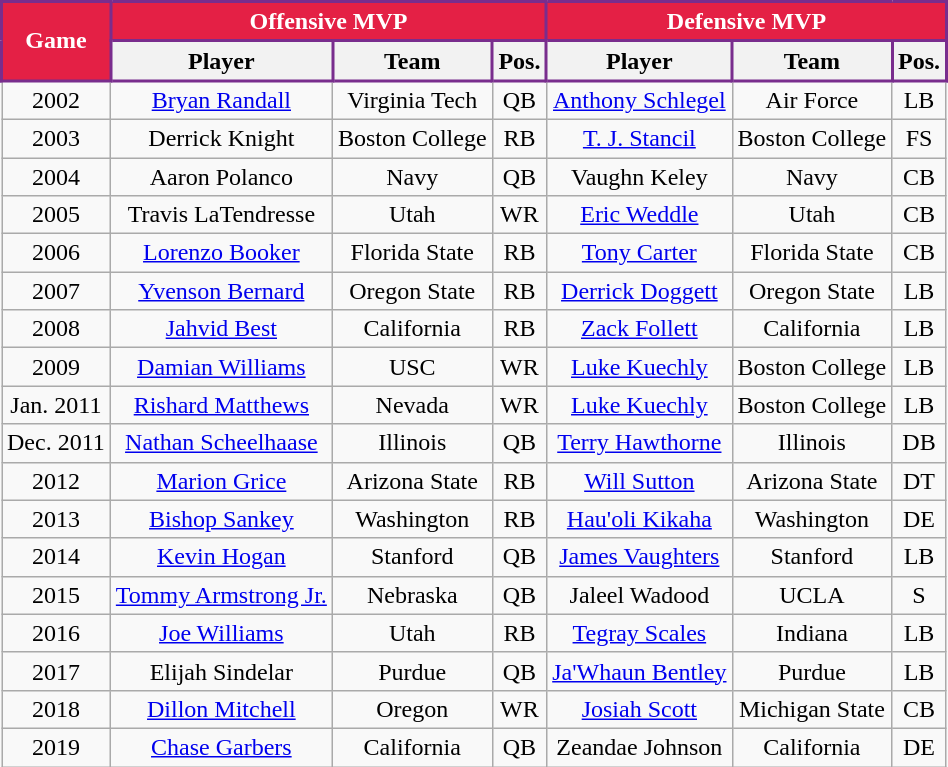<table class="wikitable" style="text-align:center">
<tr>
<th style="background:#E42045; color:#FFFFFF; border: 2px solid #792D8D;" rowspan=2>Game</th>
<th style="background:#E42045; color:#FFFFFF; border: 2px solid #792D8D;" colspan=3>Offensive MVP</th>
<th style="background:#E42045; color:#FFFFFF; border: 2px solid #792D8D;" colspan=3>Defensive MVP</th>
</tr>
<tr>
<th style="border: 2px solid #792D8D;">Player</th>
<th style="border: 2px solid #792D8D;">Team</th>
<th style="border: 2px solid #792D8D;">Pos.</th>
<th style="border: 2px solid #792D8D;">Player</th>
<th style="border: 2px solid #792D8D;">Team</th>
<th style="border: 2px solid #792D8D;">Pos.</th>
</tr>
<tr>
<td>2002</td>
<td><a href='#'>Bryan Randall</a></td>
<td>Virginia Tech</td>
<td>QB</td>
<td><a href='#'>Anthony Schlegel</a></td>
<td>Air Force</td>
<td>LB</td>
</tr>
<tr>
<td>2003</td>
<td>Derrick Knight</td>
<td>Boston College</td>
<td>RB</td>
<td><a href='#'>T. J. Stancil</a></td>
<td>Boston College</td>
<td>FS</td>
</tr>
<tr>
<td>2004</td>
<td>Aaron Polanco</td>
<td>Navy</td>
<td>QB</td>
<td>Vaughn Keley</td>
<td>Navy</td>
<td>CB</td>
</tr>
<tr>
<td>2005</td>
<td>Travis LaTendresse</td>
<td>Utah</td>
<td>WR</td>
<td><a href='#'>Eric Weddle</a></td>
<td>Utah</td>
<td>CB</td>
</tr>
<tr>
<td>2006</td>
<td><a href='#'>Lorenzo Booker</a></td>
<td>Florida State</td>
<td>RB</td>
<td><a href='#'>Tony Carter</a></td>
<td>Florida State</td>
<td>CB</td>
</tr>
<tr>
<td>2007</td>
<td><a href='#'>Yvenson Bernard</a></td>
<td>Oregon State</td>
<td>RB</td>
<td><a href='#'>Derrick Doggett</a></td>
<td>Oregon State</td>
<td>LB</td>
</tr>
<tr>
<td>2008</td>
<td><a href='#'>Jahvid Best</a></td>
<td>California</td>
<td>RB</td>
<td><a href='#'>Zack Follett</a></td>
<td>California</td>
<td>LB</td>
</tr>
<tr>
<td>2009</td>
<td><a href='#'>Damian Williams</a></td>
<td>USC</td>
<td>WR</td>
<td><a href='#'>Luke Kuechly</a></td>
<td>Boston College</td>
<td>LB</td>
</tr>
<tr>
<td>Jan. 2011</td>
<td><a href='#'>Rishard Matthews</a></td>
<td>Nevada</td>
<td>WR</td>
<td><a href='#'>Luke Kuechly</a></td>
<td>Boston College</td>
<td>LB</td>
</tr>
<tr>
<td>Dec. 2011</td>
<td><a href='#'>Nathan Scheelhaase</a></td>
<td>Illinois</td>
<td>QB</td>
<td><a href='#'>Terry Hawthorne</a></td>
<td>Illinois</td>
<td>DB</td>
</tr>
<tr>
<td>2012</td>
<td><a href='#'>Marion Grice</a></td>
<td>Arizona State</td>
<td>RB</td>
<td><a href='#'>Will Sutton</a></td>
<td>Arizona State</td>
<td>DT</td>
</tr>
<tr>
<td>2013</td>
<td><a href='#'>Bishop Sankey</a></td>
<td>Washington</td>
<td>RB</td>
<td><a href='#'>Hau'oli Kikaha</a></td>
<td>Washington</td>
<td>DE</td>
</tr>
<tr>
<td>2014</td>
<td><a href='#'>Kevin Hogan</a></td>
<td>Stanford</td>
<td>QB</td>
<td><a href='#'>James Vaughters</a></td>
<td>Stanford</td>
<td>LB</td>
</tr>
<tr>
<td>2015</td>
<td><a href='#'>Tommy Armstrong Jr.</a></td>
<td>Nebraska</td>
<td>QB</td>
<td>Jaleel Wadood</td>
<td>UCLA</td>
<td>S</td>
</tr>
<tr>
<td>2016</td>
<td><a href='#'>Joe Williams</a></td>
<td>Utah</td>
<td>RB</td>
<td><a href='#'>Tegray Scales</a></td>
<td>Indiana</td>
<td>LB</td>
</tr>
<tr>
<td>2017</td>
<td>Elijah Sindelar</td>
<td>Purdue</td>
<td>QB</td>
<td><a href='#'>Ja'Whaun Bentley</a></td>
<td>Purdue</td>
<td>LB</td>
</tr>
<tr>
<td>2018</td>
<td><a href='#'>Dillon Mitchell</a></td>
<td>Oregon</td>
<td>WR</td>
<td><a href='#'>Josiah Scott</a></td>
<td>Michigan State</td>
<td>CB</td>
</tr>
<tr>
<td>2019</td>
<td><a href='#'>Chase Garbers</a></td>
<td>California</td>
<td>QB</td>
<td>Zeandae Johnson</td>
<td>California</td>
<td>DE</td>
</tr>
</table>
